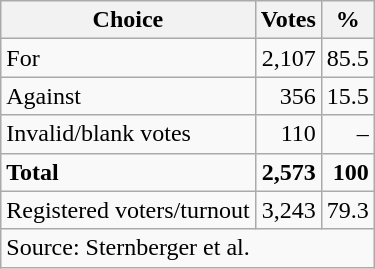<table class=wikitable style=text-align:right>
<tr>
<th>Choice</th>
<th>Votes</th>
<th>%</th>
</tr>
<tr>
<td align=left>For</td>
<td>2,107</td>
<td>85.5</td>
</tr>
<tr>
<td align=left>Against</td>
<td>356</td>
<td>15.5</td>
</tr>
<tr>
<td align=left>Invalid/blank votes</td>
<td>110</td>
<td>–</td>
</tr>
<tr>
<td align=left><strong>Total</strong></td>
<td><strong>2,573</strong></td>
<td><strong>100</strong></td>
</tr>
<tr>
<td align=left>Registered voters/turnout</td>
<td>3,243</td>
<td>79.3</td>
</tr>
<tr>
<td align=left colspan=3>Source: Sternberger et al.</td>
</tr>
</table>
